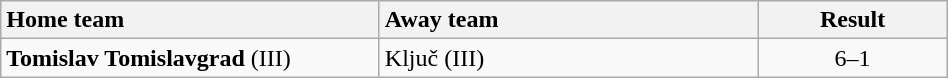<table class="wikitable" style="width:50%">
<tr>
<th style="width:40%; text-align:left">Home team</th>
<th style="width:40%; text-align:left">Away team</th>
<th>Result</th>
</tr>
<tr>
<td><strong>Tomislav Tomislavgrad</strong> (III)</td>
<td>Ključ (III)</td>
<td style="text-align:center">6–1</td>
</tr>
</table>
